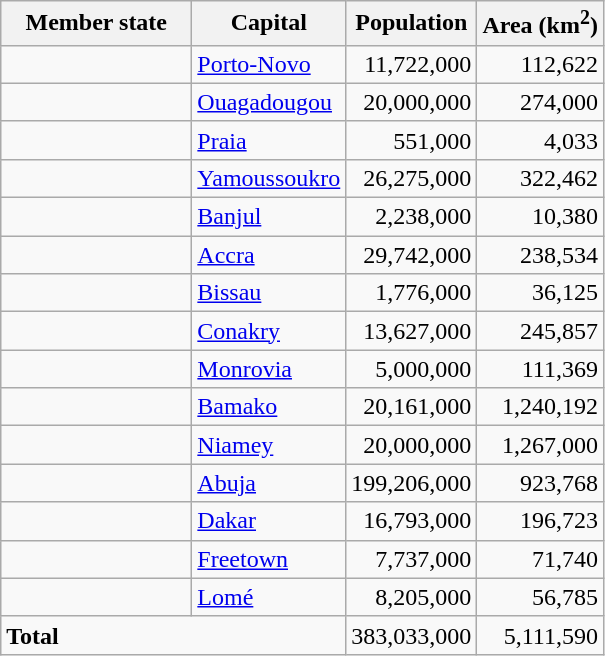<table class="wikitable sortable">
<tr>
<th width="120px">Member state</th>
<th width="90px">Capital</th>
<th>Population</th>
<th>Area (km<sup>2</sup>)</th>
</tr>
<tr>
<td></td>
<td><a href='#'>Porto-Novo</a></td>
<td align="right">11,722,000</td>
<td align="right">112,622</td>
</tr>
<tr>
<td></td>
<td><a href='#'>Ouagadougou</a></td>
<td align="right">20,000,000</td>
<td align="right">274,000</td>
</tr>
<tr>
<td></td>
<td><a href='#'>Praia</a></td>
<td align="right">551,000</td>
<td align="right">4,033</td>
</tr>
<tr>
<td></td>
<td><a href='#'>Yamoussoukro</a></td>
<td align="right">26,275,000</td>
<td align="right">322,462</td>
</tr>
<tr>
<td></td>
<td><a href='#'>Banjul</a></td>
<td align="right">2,238,000</td>
<td align="right">10,380</td>
</tr>
<tr>
<td></td>
<td><a href='#'>Accra</a></td>
<td align="right">29,742,000</td>
<td align="right">238,534</td>
</tr>
<tr>
<td></td>
<td><a href='#'>Bissau</a></td>
<td align="right">1,776,000</td>
<td align="right">36,125</td>
</tr>
<tr>
<td></td>
<td><a href='#'>Conakry</a></td>
<td align="right">13,627,000</td>
<td align="right">245,857</td>
</tr>
<tr>
<td></td>
<td><a href='#'>Monrovia</a></td>
<td align="right">5,000,000</td>
<td align="right">111,369</td>
</tr>
<tr>
<td></td>
<td><a href='#'>Bamako</a></td>
<td align="right">20,161,000</td>
<td align="right">1,240,192</td>
</tr>
<tr>
<td></td>
<td><a href='#'>Niamey</a></td>
<td align="right">20,000,000</td>
<td align="right">1,267,000</td>
</tr>
<tr>
<td></td>
<td><a href='#'>Abuja</a></td>
<td align="right">199,206,000</td>
<td align="right">923,768</td>
</tr>
<tr>
<td></td>
<td><a href='#'>Dakar</a></td>
<td align="right">16,793,000</td>
<td align="right">196,723</td>
</tr>
<tr>
<td></td>
<td><a href='#'>Freetown</a></td>
<td align="right">7,737,000</td>
<td align="right">71,740</td>
</tr>
<tr>
<td></td>
<td><a href='#'>Lomé</a></td>
<td align="right">8,205,000</td>
<td align="right">56,785</td>
</tr>
<tr>
<td colspan="2"><strong>Total</strong></td>
<td align="right">383,033,000</td>
<td align="right">5,111,590</td>
</tr>
</table>
